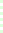<table style="font-size: 85%">
<tr>
<td style="background:#dfd;"></td>
</tr>
<tr>
<td style="background:#dfd;"></td>
</tr>
<tr>
<td style="background:#dfd;"></td>
</tr>
<tr>
<td style="background:#dfd;"></td>
</tr>
<tr>
<td style="background:#dfd;"></td>
</tr>
<tr>
<td style="background:#dfd;"></td>
</tr>
</table>
